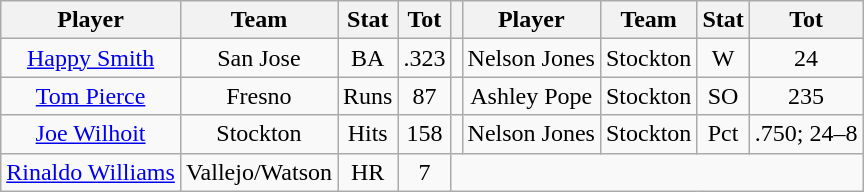<table class="wikitable" style="text-align:center">
<tr>
<th>Player</th>
<th>Team</th>
<th>Stat</th>
<th>Tot</th>
<th></th>
<th>Player</th>
<th>Team</th>
<th>Stat</th>
<th>Tot</th>
</tr>
<tr>
<td><a href='#'>Happy Smith</a></td>
<td>San Jose</td>
<td>BA</td>
<td>.323</td>
<td></td>
<td>Nelson Jones</td>
<td>Stockton</td>
<td>W</td>
<td>24</td>
</tr>
<tr>
<td><a href='#'>Tom Pierce</a></td>
<td>Fresno</td>
<td>Runs</td>
<td>87</td>
<td></td>
<td>Ashley Pope</td>
<td>Stockton</td>
<td>SO</td>
<td>235</td>
</tr>
<tr>
<td><a href='#'>Joe Wilhoit</a></td>
<td>Stockton</td>
<td>Hits</td>
<td>158</td>
<td></td>
<td>Nelson Jones</td>
<td>Stockton</td>
<td>Pct</td>
<td>.750; 24–8</td>
</tr>
<tr>
<td><a href='#'>Rinaldo Williams</a></td>
<td>Vallejo/Watson</td>
<td>HR</td>
<td>7</td>
</tr>
</table>
